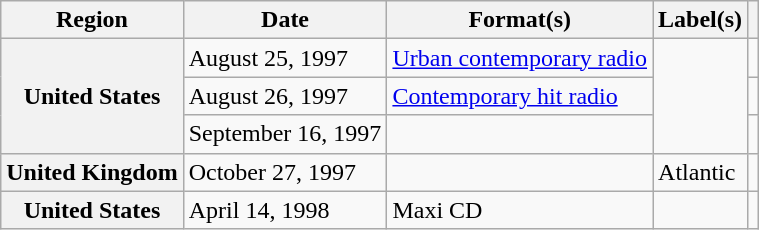<table class="wikitable sortable plainrowheaders">
<tr>
<th scope="col">Region</th>
<th scope="col">Date</th>
<th scope="col">Format(s)</th>
<th scope="col">Label(s)</th>
<th scope="col"></th>
</tr>
<tr>
<th scope="row" rowspan="3">United States</th>
<td>August 25, 1997</td>
<td><a href='#'>Urban contemporary radio</a></td>
<td rowspan="3"></td>
<td></td>
</tr>
<tr>
<td>August 26, 1997</td>
<td><a href='#'>Contemporary hit radio</a></td>
<td></td>
</tr>
<tr>
<td>September 16, 1997</td>
<td></td>
<td></td>
</tr>
<tr>
<th scope="row">United Kingdom</th>
<td>October 27, 1997</td>
<td></td>
<td>Atlantic</td>
<td></td>
</tr>
<tr>
<th scope="row">United States</th>
<td>April 14, 1998</td>
<td>Maxi CD</td>
<td></td>
<td></td>
</tr>
</table>
